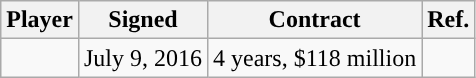<table class="wikitable sortable sortable" style="text-align: center;">
<tr>
<th>Player</th>
<th>Signed</th>
<th>Contract</th>
<th>Ref.</th>
</tr>
<tr>
<td></td>
<td>July 9, 2016</td>
<td>4 years, $118 million</td>
<td></td>
</tr>
</table>
